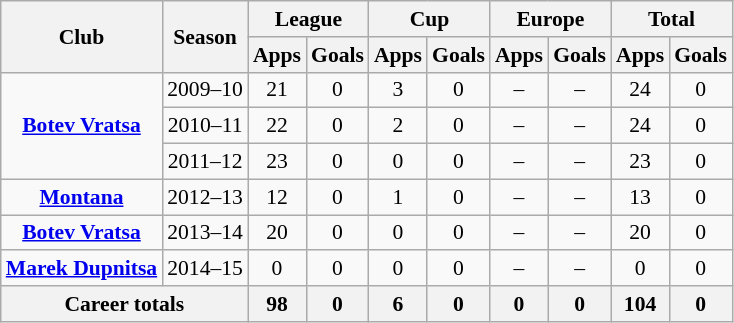<table class="wikitable" style="font-size:90%; text-align: center;">
<tr>
<th rowspan=2>Club</th>
<th rowspan=2>Season</th>
<th colspan=2>League</th>
<th colspan=2>Cup</th>
<th colspan=2>Europe</th>
<th colspan=2>Total</th>
</tr>
<tr>
<th>Apps</th>
<th>Goals</th>
<th>Apps</th>
<th>Goals</th>
<th>Apps</th>
<th>Goals</th>
<th>Apps</th>
<th>Goals</th>
</tr>
<tr>
<td rowspan=3 valign="center"><strong><a href='#'>Botev Vratsa</a></strong></td>
<td>2009–10</td>
<td>21</td>
<td>0</td>
<td>3</td>
<td>0</td>
<td>–</td>
<td>–</td>
<td>24</td>
<td>0</td>
</tr>
<tr>
<td>2010–11</td>
<td>22</td>
<td>0</td>
<td>2</td>
<td>0</td>
<td>–</td>
<td>–</td>
<td>24</td>
<td>0</td>
</tr>
<tr>
<td>2011–12</td>
<td>23</td>
<td>0</td>
<td>0</td>
<td>0</td>
<td>–</td>
<td>–</td>
<td>23</td>
<td>0</td>
</tr>
<tr>
<td rowspan=1 valign="center"><strong><a href='#'>Montana</a></strong></td>
<td>2012–13</td>
<td>12</td>
<td>0</td>
<td>1</td>
<td>0</td>
<td>–</td>
<td>–</td>
<td>13</td>
<td>0</td>
</tr>
<tr>
<td rowspan=1 valign="center"><strong><a href='#'>Botev Vratsa</a></strong></td>
<td>2013–14</td>
<td>20</td>
<td>0</td>
<td>0</td>
<td>0</td>
<td>–</td>
<td>–</td>
<td>20</td>
<td>0</td>
</tr>
<tr>
<td rowspan=1 valign="center"><strong><a href='#'>Marek Dupnitsa</a></strong></td>
<td>2014–15</td>
<td>0</td>
<td>0</td>
<td>0</td>
<td>0</td>
<td>–</td>
<td>–</td>
<td>0</td>
<td>0</td>
</tr>
<tr>
<th colspan=2>Career totals</th>
<th>98</th>
<th>0</th>
<th>6</th>
<th>0</th>
<th>0</th>
<th>0</th>
<th>104</th>
<th>0</th>
</tr>
</table>
